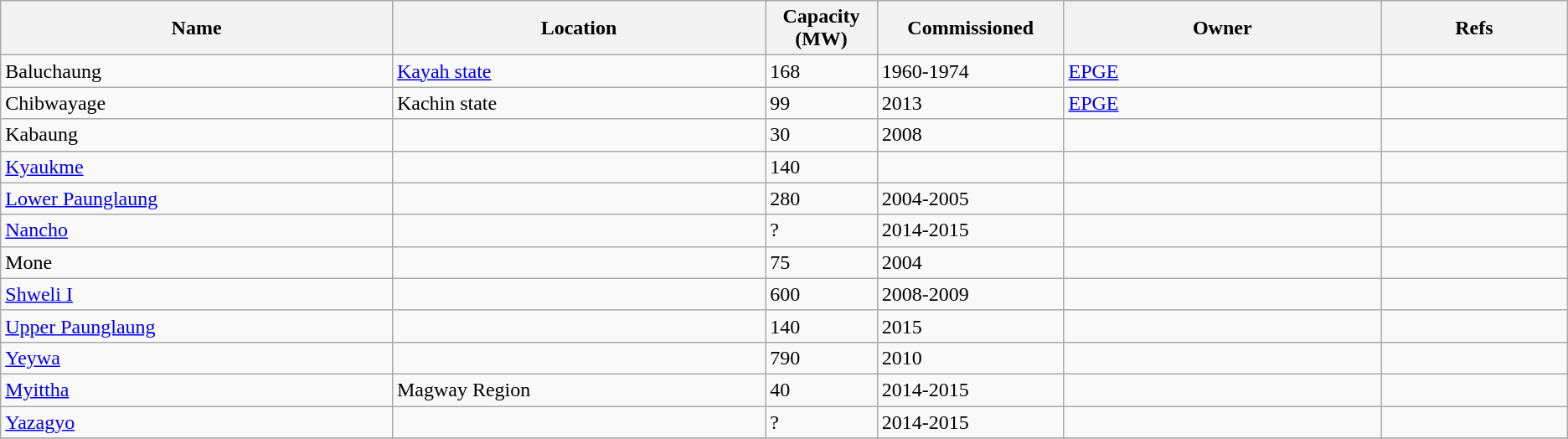<table class="wikitable sortable">
<tr>
<th width="21%">Name</th>
<th width="20%">Location</th>
<th width="6%">Capacity (MW)</th>
<th width="10%">Commissioned</th>
<th width="17%">Owner</th>
<th width="10%">Refs</th>
</tr>
<tr>
<td>Baluchaung</td>
<td><a href='#'>Kayah state</a></td>
<td>168</td>
<td>1960-1974</td>
<td><a href='#'>EPGE</a></td>
<td></td>
</tr>
<tr>
<td>Chibwayage</td>
<td>Kachin state</td>
<td>99</td>
<td>2013</td>
<td><a href='#'>EPGE</a></td>
<td></td>
</tr>
<tr>
<td>Kabaung</td>
<td></td>
<td>30</td>
<td>2008</td>
<td></td>
<td></td>
</tr>
<tr>
<td><a href='#'>Kyaukme</a></td>
<td></td>
<td>140</td>
<td></td>
<td></td>
<td></td>
</tr>
<tr>
<td><a href='#'>Lower Paunglaung</a></td>
<td></td>
<td>280</td>
<td>2004-2005</td>
<td></td>
<td></td>
</tr>
<tr>
<td><a href='#'>Nancho</a></td>
<td></td>
<td>?</td>
<td>2014-2015</td>
<td></td>
<td></td>
</tr>
<tr>
<td>Mone</td>
<td></td>
<td>75</td>
<td>2004</td>
<td></td>
<td></td>
</tr>
<tr>
<td><a href='#'>Shweli I</a></td>
<td></td>
<td>600</td>
<td>2008-2009</td>
<td></td>
<td></td>
</tr>
<tr>
<td><a href='#'>Upper Paunglaung</a></td>
<td></td>
<td>140</td>
<td>2015</td>
<td></td>
<td></td>
</tr>
<tr>
<td><a href='#'>Yeywa</a></td>
<td></td>
<td>790</td>
<td>2010</td>
<td></td>
<td></td>
</tr>
<tr>
<td><a href='#'>Myittha</a></td>
<td>Magway Region</td>
<td>40</td>
<td>2014-2015</td>
<td></td>
<td></td>
</tr>
<tr>
<td><a href='#'>Yazagyo</a></td>
<td></td>
<td>?</td>
<td>2014-2015</td>
<td></td>
<td></td>
</tr>
<tr>
</tr>
</table>
